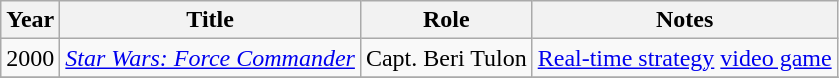<table class="wikitable plainrowheaders">
<tr>
<th scope="col">Year</th>
<th scope="col">Title</th>
<th scope="col">Role</th>
<th scope="col" class="unsortable">Notes</th>
</tr>
<tr>
<td>2000</td>
<td><em><a href='#'>Star Wars: Force Commander</a></em></td>
<td>Capt. Beri Tulon</td>
<td><a href='#'>Real-time strategy</a> <a href='#'>video game</a></td>
</tr>
<tr>
</tr>
</table>
